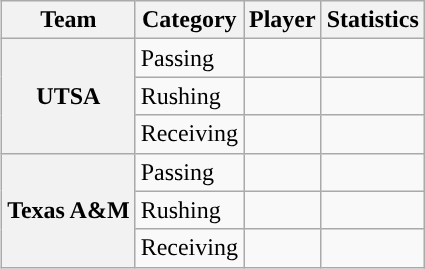<table class="wikitable" style="float:right">
<tr>
<th>Team</th>
<th>Category</th>
<th>Player</th>
<th>Statistics</th>
</tr>
<tr>
<th rowspan=3>UTSA</th>
<td>Passing</td>
<td></td>
<td></td>
</tr>
<tr>
<td>Rushing</td>
<td></td>
<td></td>
</tr>
<tr>
<td>Receiving</td>
<td></td>
<td></td>
</tr>
<tr>
<th rowspan=3>Texas A&M</th>
<td>Passing</td>
<td></td>
<td></td>
</tr>
<tr>
<td>Rushing</td>
<td></td>
<td></td>
</tr>
<tr>
<td>Receiving</td>
<td></td>
<td></td>
</tr>
</table>
